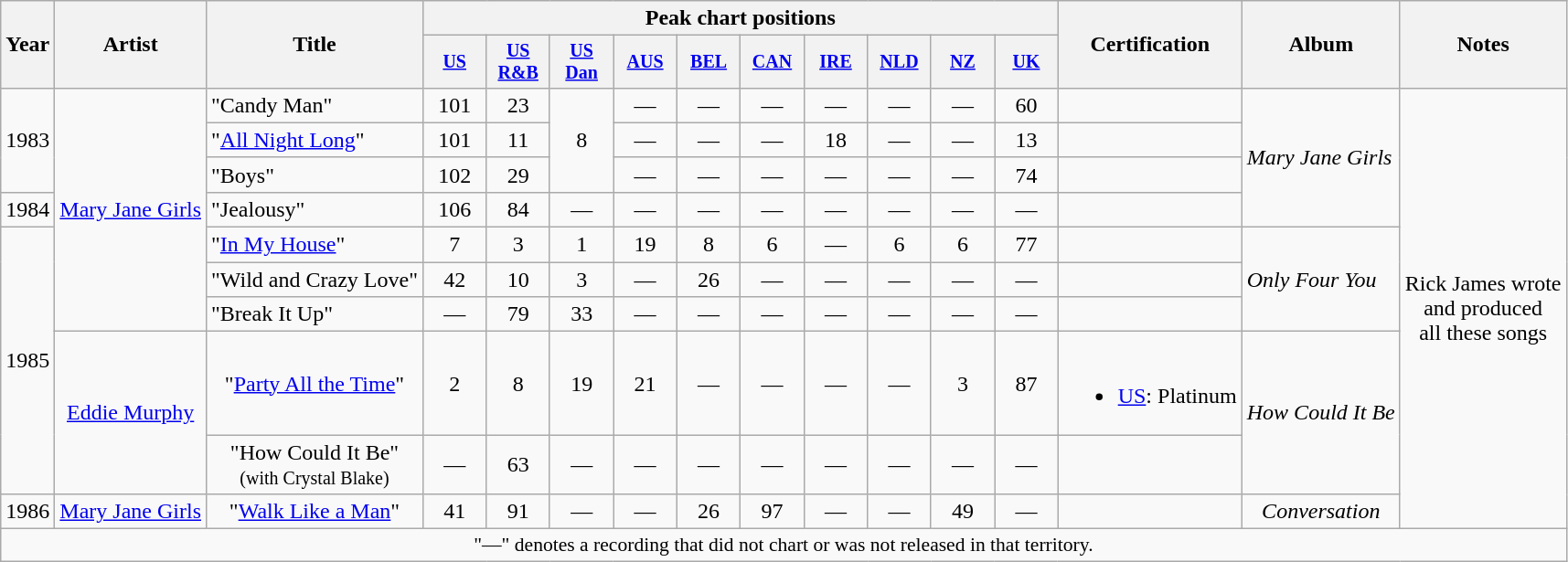<table class="wikitable" style="text-align:center;">
<tr>
<th rowspan="2">Year</th>
<th rowspan="2">Artist</th>
<th rowspan="2">Title</th>
<th colspan="10">Peak chart positions</th>
<th rowspan="2">Certification</th>
<th rowspan="2">Album</th>
<th rowspan="2">Notes</th>
</tr>
<tr style="font-size:smaller;">
<th width="40"><a href='#'>US</a><br></th>
<th width="40"><a href='#'>US<br>R&B</a><br></th>
<th width="40"><a href='#'>US<br>Dan</a><br></th>
<th width="40"><a href='#'>AUS</a><br></th>
<th width="40"><a href='#'>BEL</a><br></th>
<th width="40"><a href='#'>CAN</a><br></th>
<th width="40"><a href='#'>IRE</a><br></th>
<th width="40"><a href='#'>NLD</a><br></th>
<th width="40"><a href='#'>NZ</a><br></th>
<th width="40"><a href='#'>UK</a><br></th>
</tr>
<tr>
<td rowspan="3">1983</td>
<td rowspan="7"><a href='#'>Mary Jane Girls</a></td>
<td align="left">"Candy Man"</td>
<td>101</td>
<td>23</td>
<td rowspan="3">8</td>
<td>—</td>
<td>—</td>
<td>—</td>
<td>—</td>
<td>—</td>
<td>—</td>
<td>60</td>
<td></td>
<td rowspan="4" align="left"><em>Mary Jane Girls</em></td>
<td rowspan="10">Rick James wrote<br>and produced<br>all these songs</td>
</tr>
<tr>
<td align="left">"<a href='#'>All Night Long</a>"</td>
<td>101</td>
<td>11</td>
<td>—</td>
<td>—</td>
<td>—</td>
<td>18</td>
<td>—</td>
<td>—</td>
<td>13</td>
<td></td>
</tr>
<tr>
<td align="left">"Boys"</td>
<td>102</td>
<td>29</td>
<td>—</td>
<td>—</td>
<td>—</td>
<td>—</td>
<td>—</td>
<td>—</td>
<td>74</td>
<td></td>
</tr>
<tr>
<td>1984</td>
<td align="left">"Jealousy"</td>
<td>106</td>
<td>84</td>
<td>—</td>
<td>—</td>
<td>—</td>
<td>—</td>
<td>—</td>
<td>—</td>
<td>—</td>
<td>—</td>
<td></td>
</tr>
<tr>
<td rowspan="5">1985</td>
<td align="left">"<a href='#'>In My House</a>"</td>
<td>7</td>
<td>3</td>
<td>1</td>
<td>19</td>
<td>8</td>
<td>6</td>
<td>—</td>
<td>6</td>
<td>6</td>
<td>77</td>
<td></td>
<td rowspan="3" align="left"><em>Only Four You</em></td>
</tr>
<tr>
<td align="left">"Wild and Crazy Love"</td>
<td>42</td>
<td>10</td>
<td>3</td>
<td>—</td>
<td>26</td>
<td>—</td>
<td>—</td>
<td>—</td>
<td>—</td>
<td>—</td>
<td></td>
</tr>
<tr>
<td align="left">"Break It Up"</td>
<td>—</td>
<td>79</td>
<td>33</td>
<td>—</td>
<td>—</td>
<td>—</td>
<td>—</td>
<td>—</td>
<td>—</td>
<td>—</td>
<td></td>
</tr>
<tr>
<td rowspan="2"><a href='#'>Eddie Murphy</a></td>
<td>"<a href='#'>Party All the Time</a>"</td>
<td>2</td>
<td>8</td>
<td>19</td>
<td>21</td>
<td>—</td>
<td>—</td>
<td>—</td>
<td>—</td>
<td>3</td>
<td>87</td>
<td><br><ul><li><a href='#'>US</a>: Platinum</li></ul></td>
<td rowspan="2"><em>How Could It Be</em></td>
</tr>
<tr>
<td>"How Could It Be"<br><small>(with Crystal Blake)</small></td>
<td>—</td>
<td>63</td>
<td>—</td>
<td>—</td>
<td>—</td>
<td>—</td>
<td>—</td>
<td>—</td>
<td>—</td>
<td>—</td>
<td></td>
</tr>
<tr>
<td>1986</td>
<td><a href='#'>Mary Jane Girls</a></td>
<td>"<a href='#'>Walk Like a Man</a>"</td>
<td>41</td>
<td>91</td>
<td>—</td>
<td>—</td>
<td>26</td>
<td>97</td>
<td>—</td>
<td>—</td>
<td>49</td>
<td>—</td>
<td></td>
<td><em>Conversation</em></td>
</tr>
<tr>
<td colspan="17" style="font-size:90%">"—" denotes a recording that did not chart or was not released in that territory.</td>
</tr>
</table>
